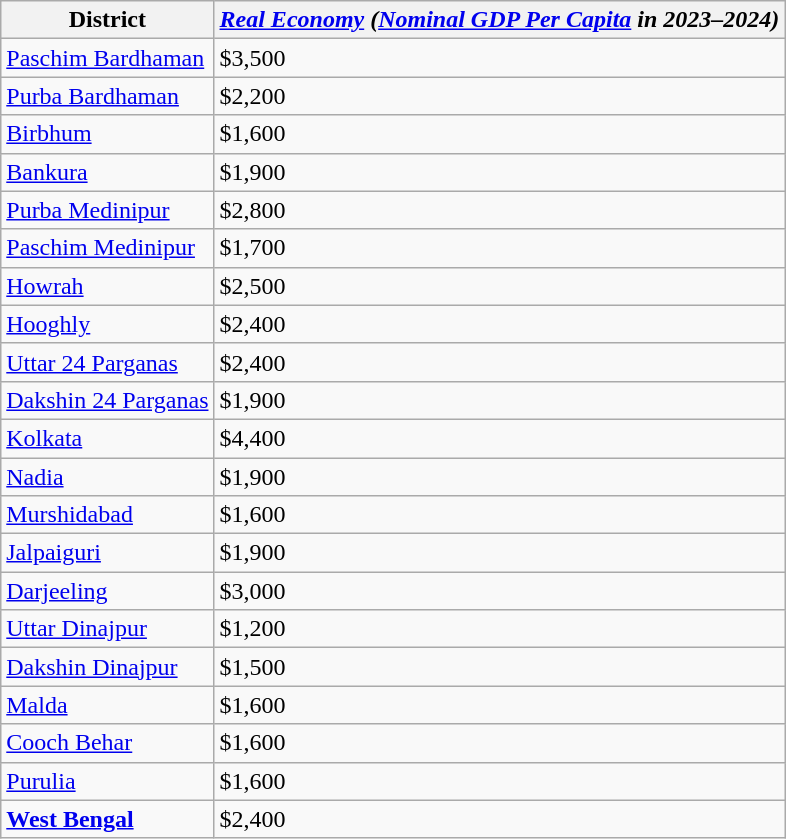<table class="wikitable sortable">
<tr>
<th>District</th>
<th><em><a href='#'>Real Economy</a> (<a href='#'>Nominal GDP Per Capita</a> in 2023–2024)</em></th>
</tr>
<tr>
<td><a href='#'>Paschim Bardhaman</a></td>
<td>$3,500</td>
</tr>
<tr>
<td><a href='#'>Purba Bardhaman</a></td>
<td>$2,200</td>
</tr>
<tr>
<td><a href='#'>Birbhum</a></td>
<td>$1,600</td>
</tr>
<tr>
<td><a href='#'>Bankura</a></td>
<td>$1,900</td>
</tr>
<tr>
<td><a href='#'>Purba Medinipur</a></td>
<td>$2,800</td>
</tr>
<tr>
<td><a href='#'>Paschim Medinipur</a></td>
<td>$1,700</td>
</tr>
<tr>
<td><a href='#'>Howrah</a></td>
<td>$2,500</td>
</tr>
<tr>
<td><a href='#'>Hooghly</a></td>
<td>$2,400</td>
</tr>
<tr>
<td><a href='#'>Uttar 24 Parganas</a></td>
<td>$2,400</td>
</tr>
<tr>
<td><a href='#'>Dakshin 24 Parganas</a></td>
<td>$1,900</td>
</tr>
<tr>
<td><a href='#'>Kolkata</a></td>
<td>$4,400</td>
</tr>
<tr>
<td><a href='#'>Nadia</a></td>
<td>$1,900</td>
</tr>
<tr>
<td><a href='#'>Murshidabad</a></td>
<td>$1,600</td>
</tr>
<tr>
<td><a href='#'>Jalpaiguri</a></td>
<td>$1,900</td>
</tr>
<tr>
<td><a href='#'>Darjeeling</a></td>
<td>$3,000</td>
</tr>
<tr>
<td><a href='#'>Uttar Dinajpur</a></td>
<td>$1,200</td>
</tr>
<tr>
<td><a href='#'>Dakshin Dinajpur</a></td>
<td>$1,500</td>
</tr>
<tr>
<td><a href='#'>Malda</a></td>
<td>$1,600</td>
</tr>
<tr>
<td><a href='#'>Cooch Behar</a></td>
<td>$1,600</td>
</tr>
<tr>
<td><a href='#'>Purulia</a></td>
<td>$1,600</td>
</tr>
<tr>
<td><strong><a href='#'>West Bengal</a></strong></td>
<td>$2,400</td>
</tr>
</table>
